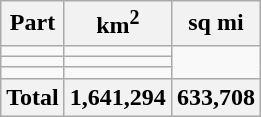<table class="wikitable">
<tr>
<th>Part</th>
<th>km<sup>2</sup></th>
<th>sq mi</th>
</tr>
<tr>
<td></td>
<td></td>
</tr>
<tr>
<td></td>
<td></td>
</tr>
<tr>
<td></td>
<td></td>
</tr>
<tr>
<th>Total</th>
<th>1,641,294</th>
<th>633,708</th>
</tr>
</table>
